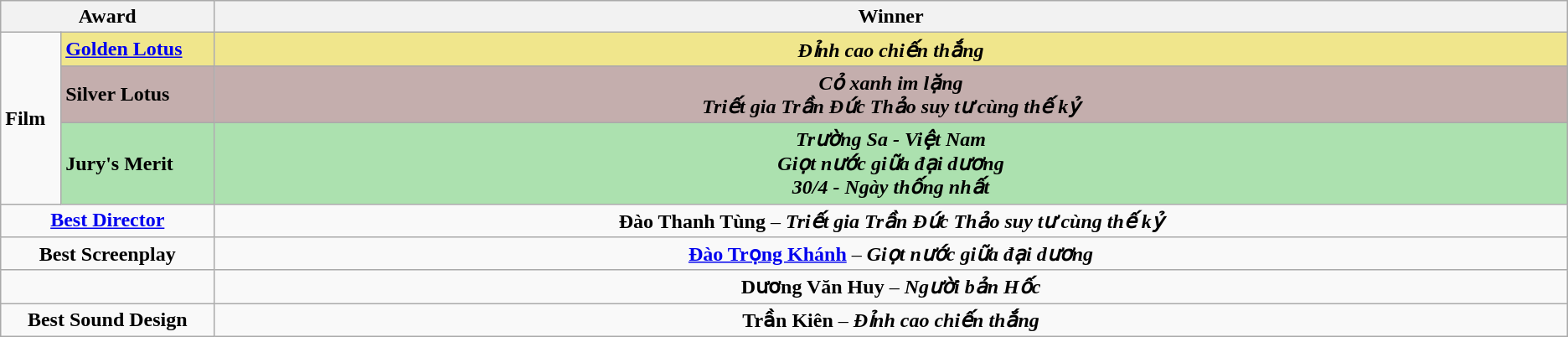<table class=wikitable>
<tr>
<th width="12%" colspan="2">Award</th>
<th width="76%">Winner</th>
</tr>
<tr>
<td rowspan="3"><strong>Film</strong></td>
<td style="background:#F0E68C"><strong><a href='#'>Golden Lotus</a></strong></td>
<td style="background:#F0E68C" align=center><strong><em>Đỉnh cao chiến thắng</em></strong></td>
</tr>
<tr>
<td style="background:#C4AEAD"><strong>Silver Lotus</strong></td>
<td style="background:#C4AEAD" align=center><strong><em>Cỏ xanh im lặng</em></strong><br><strong><em>Triết gia Trần Đức Thảo suy tư cùng thế kỷ</em></strong></td>
</tr>
<tr>
<td style="background:#ACE1AF"><strong>Jury's Merit</strong></td>
<td style="background:#ACE1AF" align=center><strong><em>Trường Sa - Việt Nam</em></strong><br><strong><em>Giọt nước giữa đại dương</em></strong><br><strong><em>30/4 - Ngày thống nhất</em></strong></td>
</tr>
<tr>
<td colspan="2" align=center><strong><a href='#'>Best Director</a></strong></td>
<td align=center><strong>Đào Thanh Tùng</strong> – <strong><em>Triết gia Trần Đức Thảo suy tư cùng thế kỷ</em></strong></td>
</tr>
<tr>
<td colspan="2" align=center><strong>Best Screenplay</strong></td>
<td align=center><strong><a href='#'>Đào Trọng Khánh</a></strong> – <strong><em>Giọt nước giữa đại dương</em></strong></td>
</tr>
<tr>
<td colspan="2" align=center><strong></strong></td>
<td align=center><strong>Dương Văn Huy</strong> – <strong><em>Người bản Hốc</em></strong></td>
</tr>
<tr>
<td colspan="2" align=center><strong>Best Sound Design</strong></td>
<td align=center><strong>Trần Kiên</strong> – <strong><em>Đỉnh cao chiến thắng</em></strong></td>
</tr>
</table>
